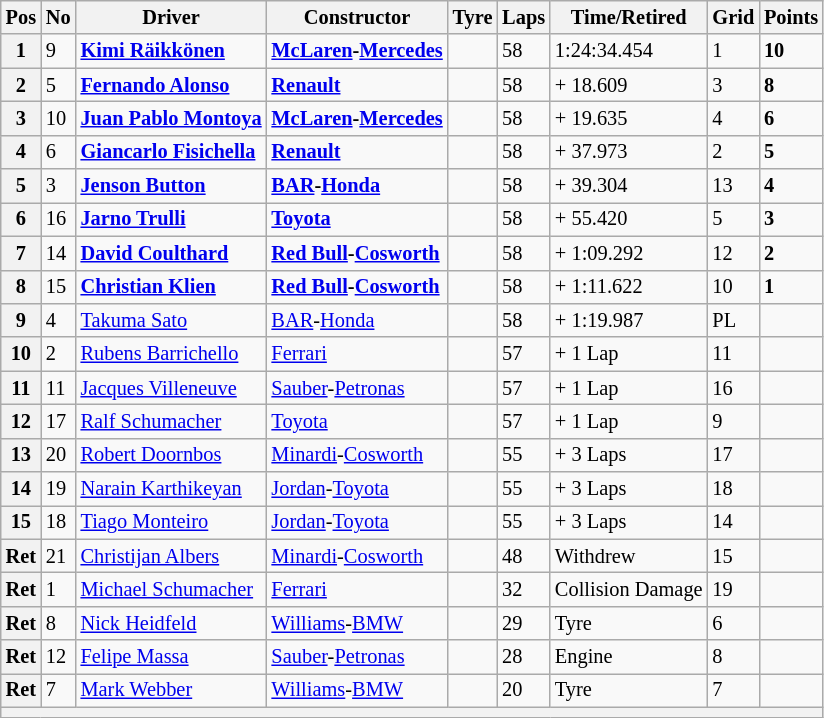<table class="wikitable" style="font-size: 85%;">
<tr>
<th>Pos</th>
<th>No</th>
<th>Driver</th>
<th>Constructor</th>
<th>Tyre</th>
<th>Laps</th>
<th>Time/Retired</th>
<th>Grid</th>
<th>Points</th>
</tr>
<tr>
<th>1</th>
<td>9</td>
<td> <strong><a href='#'>Kimi Räikkönen</a></strong></td>
<td><strong><a href='#'>McLaren</a>-<a href='#'>Mercedes</a></strong></td>
<td></td>
<td>58</td>
<td>1:24:34.454</td>
<td>1</td>
<td><strong>10</strong></td>
</tr>
<tr>
<th>2</th>
<td>5</td>
<td> <strong><a href='#'>Fernando Alonso</a></strong></td>
<td><strong><a href='#'>Renault</a></strong></td>
<td></td>
<td>58</td>
<td>+ 18.609</td>
<td>3</td>
<td><strong>8</strong></td>
</tr>
<tr>
<th>3</th>
<td>10</td>
<td> <strong><a href='#'>Juan Pablo Montoya</a></strong></td>
<td><strong><a href='#'>McLaren</a>-<a href='#'>Mercedes</a></strong></td>
<td></td>
<td>58</td>
<td>+ 19.635</td>
<td>4</td>
<td><strong>6</strong></td>
</tr>
<tr>
<th>4</th>
<td>6</td>
<td> <strong><a href='#'>Giancarlo Fisichella</a></strong></td>
<td><strong><a href='#'>Renault</a></strong></td>
<td></td>
<td>58</td>
<td>+ 37.973</td>
<td>2</td>
<td><strong>5</strong></td>
</tr>
<tr>
<th>5</th>
<td>3</td>
<td> <strong><a href='#'>Jenson Button</a></strong></td>
<td><strong><a href='#'>BAR</a>-<a href='#'>Honda</a></strong></td>
<td></td>
<td>58</td>
<td>+ 39.304</td>
<td>13</td>
<td><strong>4</strong></td>
</tr>
<tr>
<th>6</th>
<td>16</td>
<td> <strong><a href='#'>Jarno Trulli</a></strong></td>
<td><strong><a href='#'>Toyota</a></strong></td>
<td></td>
<td>58</td>
<td>+ 55.420</td>
<td>5</td>
<td><strong>3</strong></td>
</tr>
<tr>
<th>7</th>
<td>14</td>
<td> <strong><a href='#'>David Coulthard</a></strong></td>
<td><strong><a href='#'>Red Bull</a>-<a href='#'>Cosworth</a></strong></td>
<td></td>
<td>58</td>
<td>+ 1:09.292</td>
<td>12</td>
<td><strong>2</strong></td>
</tr>
<tr>
<th>8</th>
<td>15</td>
<td> <strong><a href='#'>Christian Klien</a></strong></td>
<td><strong><a href='#'>Red Bull</a>-<a href='#'>Cosworth</a></strong></td>
<td></td>
<td>58</td>
<td>+ 1:11.622</td>
<td>10</td>
<td><strong>1</strong></td>
</tr>
<tr>
<th>9</th>
<td>4</td>
<td> <a href='#'>Takuma Sato</a></td>
<td><a href='#'>BAR</a>-<a href='#'>Honda</a></td>
<td></td>
<td>58</td>
<td>+ 1:19.987</td>
<td>PL</td>
<td></td>
</tr>
<tr>
<th>10</th>
<td>2</td>
<td> <a href='#'>Rubens Barrichello</a></td>
<td><a href='#'>Ferrari</a></td>
<td></td>
<td>57</td>
<td>+ 1 Lap</td>
<td>11</td>
<td></td>
</tr>
<tr>
<th>11</th>
<td>11</td>
<td> <a href='#'>Jacques Villeneuve</a></td>
<td><a href='#'>Sauber</a>-<a href='#'>Petronas</a></td>
<td></td>
<td>57</td>
<td>+ 1 Lap</td>
<td>16</td>
<td></td>
</tr>
<tr>
<th>12</th>
<td>17</td>
<td> <a href='#'>Ralf Schumacher</a></td>
<td><a href='#'>Toyota</a></td>
<td></td>
<td>57</td>
<td>+ 1 Lap</td>
<td>9</td>
<td></td>
</tr>
<tr>
<th>13</th>
<td>20</td>
<td> <a href='#'>Robert Doornbos</a></td>
<td><a href='#'>Minardi</a>-<a href='#'>Cosworth</a></td>
<td></td>
<td>55</td>
<td>+ 3 Laps</td>
<td>17</td>
<td></td>
</tr>
<tr>
<th>14</th>
<td>19</td>
<td> <a href='#'>Narain Karthikeyan</a></td>
<td><a href='#'>Jordan</a>-<a href='#'>Toyota</a></td>
<td></td>
<td>55</td>
<td>+ 3 Laps</td>
<td>18</td>
<td></td>
</tr>
<tr>
<th>15</th>
<td>18</td>
<td> <a href='#'>Tiago Monteiro</a></td>
<td><a href='#'>Jordan</a>-<a href='#'>Toyota</a></td>
<td></td>
<td>55</td>
<td>+ 3 Laps</td>
<td>14</td>
<td></td>
</tr>
<tr>
<th>Ret</th>
<td>21</td>
<td> <a href='#'>Christijan Albers</a></td>
<td><a href='#'>Minardi</a>-<a href='#'>Cosworth</a></td>
<td></td>
<td>48</td>
<td>Withdrew</td>
<td>15</td>
<td></td>
</tr>
<tr>
<th>Ret</th>
<td>1</td>
<td> <a href='#'>Michael Schumacher</a></td>
<td><a href='#'>Ferrari</a></td>
<td></td>
<td>32</td>
<td>Collision Damage</td>
<td>19</td>
<td></td>
</tr>
<tr>
<th>Ret</th>
<td>8</td>
<td> <a href='#'>Nick Heidfeld</a></td>
<td><a href='#'>Williams</a>-<a href='#'>BMW</a></td>
<td></td>
<td>29</td>
<td>Tyre</td>
<td>6</td>
<td></td>
</tr>
<tr>
<th>Ret</th>
<td>12</td>
<td> <a href='#'>Felipe Massa</a></td>
<td><a href='#'>Sauber</a>-<a href='#'>Petronas</a></td>
<td></td>
<td>28</td>
<td>Engine</td>
<td>8</td>
<td></td>
</tr>
<tr>
<th>Ret</th>
<td>7</td>
<td> <a href='#'>Mark Webber</a></td>
<td><a href='#'>Williams</a>-<a href='#'>BMW</a></td>
<td></td>
<td>20</td>
<td>Tyre</td>
<td>7</td>
<td></td>
</tr>
<tr>
<th colspan="9"></th>
</tr>
</table>
